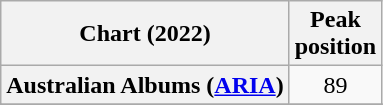<table class="wikitable sortable plainrowheaders" style="text-align:center">
<tr>
<th scope="col">Chart (2022)</th>
<th scope="col">Peak<br>position</th>
</tr>
<tr>
<th scope="row">Australian Albums (<a href='#'>ARIA</a>)</th>
<td>89</td>
</tr>
<tr>
</tr>
<tr>
</tr>
<tr>
</tr>
</table>
